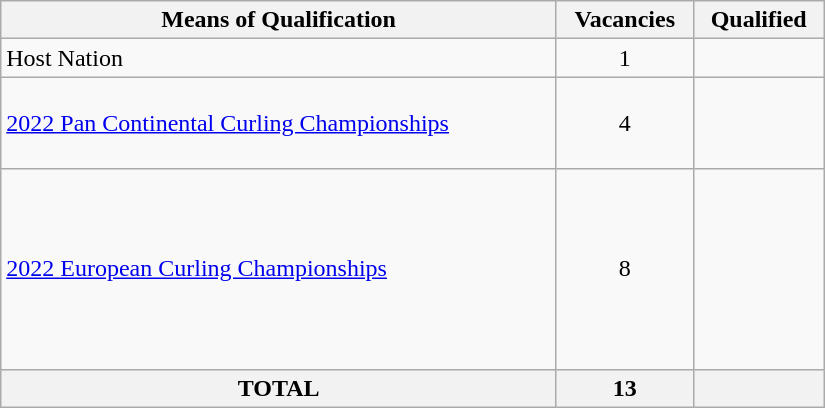<table class="wikitable" style="width:550px;">
<tr>
<th scope="col">Means of Qualification</th>
<th scope="col">Vacancies</th>
<th scope="col">Qualified</th>
</tr>
<tr>
<td>Host Nation</td>
<td align="center">1</td>
<td></td>
</tr>
<tr>
<td><a href='#'>2022 Pan Continental Curling Championships</a></td>
<td align="center">4</td>
<td> <br>  <br>  <br> </td>
</tr>
<tr>
<td><a href='#'>2022 European Curling Championships</a></td>
<td align="center">8</td>
<td> <br>  <br>  <br>  <br>  <br>  <br>  <br> </td>
</tr>
<tr>
<th>TOTAL</th>
<th>13</th>
<th></th>
</tr>
</table>
